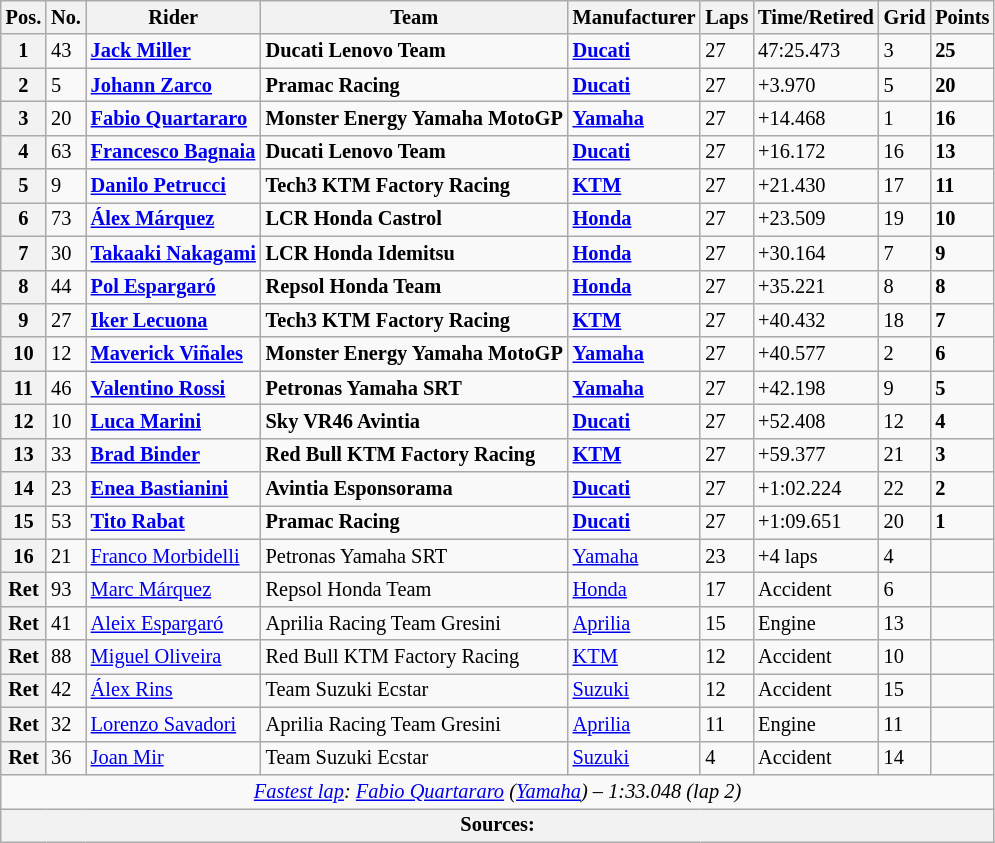<table class="wikitable" style="font-size: 85%;">
<tr>
<th>Pos.</th>
<th>No.</th>
<th>Rider</th>
<th>Team</th>
<th>Manufacturer</th>
<th>Laps</th>
<th>Time/Retired</th>
<th>Grid</th>
<th>Points</th>
</tr>
<tr>
<th>1</th>
<td>43</td>
<td> <strong><a href='#'>Jack Miller</a></strong></td>
<td><strong>Ducati Lenovo Team</strong></td>
<td><strong><a href='#'>Ducati</a></strong></td>
<td>27</td>
<td>47:25.473</td>
<td>3</td>
<td><strong>25</strong></td>
</tr>
<tr>
<th>2</th>
<td>5</td>
<td> <strong><a href='#'>Johann Zarco</a></strong></td>
<td><strong>Pramac Racing</strong></td>
<td><strong><a href='#'>Ducati</a></strong></td>
<td>27</td>
<td>+3.970</td>
<td>5</td>
<td><strong>20</strong></td>
</tr>
<tr>
<th>3</th>
<td>20</td>
<td> <strong><a href='#'>Fabio Quartararo</a></strong></td>
<td><strong>Monster Energy Yamaha MotoGP</strong></td>
<td><strong><a href='#'>Yamaha</a></strong></td>
<td>27</td>
<td>+14.468</td>
<td>1</td>
<td><strong>16</strong></td>
</tr>
<tr>
<th>4</th>
<td>63</td>
<td> <strong><a href='#'>Francesco Bagnaia</a></strong></td>
<td><strong>Ducati Lenovo Team</strong></td>
<td><strong><a href='#'>Ducati</a></strong></td>
<td>27</td>
<td>+16.172</td>
<td>16</td>
<td><strong>13</strong></td>
</tr>
<tr>
<th>5</th>
<td>9</td>
<td> <strong><a href='#'>Danilo Petrucci</a></strong></td>
<td><strong>Tech3 KTM Factory Racing</strong></td>
<td><strong><a href='#'>KTM</a></strong></td>
<td>27</td>
<td>+21.430</td>
<td>17</td>
<td><strong>11</strong></td>
</tr>
<tr>
<th>6</th>
<td>73</td>
<td> <strong><a href='#'>Álex Márquez</a></strong></td>
<td><strong>LCR Honda Castrol</strong></td>
<td><strong><a href='#'>Honda</a></strong></td>
<td>27</td>
<td>+23.509</td>
<td>19</td>
<td><strong>10</strong></td>
</tr>
<tr>
<th>7</th>
<td>30</td>
<td> <strong><a href='#'>Takaaki Nakagami</a></strong></td>
<td><strong>LCR Honda Idemitsu</strong></td>
<td><strong><a href='#'>Honda</a></strong></td>
<td>27</td>
<td>+30.164</td>
<td>7</td>
<td><strong>9</strong></td>
</tr>
<tr>
<th>8</th>
<td>44</td>
<td> <strong><a href='#'>Pol Espargaró</a></strong></td>
<td><strong>Repsol Honda Team</strong></td>
<td><strong><a href='#'>Honda</a></strong></td>
<td>27</td>
<td>+35.221</td>
<td>8</td>
<td><strong>8</strong></td>
</tr>
<tr>
<th>9</th>
<td>27</td>
<td> <strong><a href='#'>Iker Lecuona</a></strong></td>
<td><strong>Tech3 KTM Factory Racing</strong></td>
<td><strong><a href='#'>KTM</a></strong></td>
<td>27</td>
<td>+40.432</td>
<td>18</td>
<td><strong>7</strong></td>
</tr>
<tr>
<th>10</th>
<td>12</td>
<td> <strong><a href='#'>Maverick Viñales</a></strong></td>
<td><strong>Monster Energy Yamaha MotoGP</strong></td>
<td><strong><a href='#'>Yamaha</a></strong></td>
<td>27</td>
<td>+40.577</td>
<td>2</td>
<td><strong>6</strong></td>
</tr>
<tr>
<th>11</th>
<td>46</td>
<td> <strong><a href='#'>Valentino Rossi</a></strong></td>
<td><strong>Petronas Yamaha SRT</strong></td>
<td><strong><a href='#'>Yamaha</a></strong></td>
<td>27</td>
<td>+42.198</td>
<td>9</td>
<td><strong>5</strong></td>
</tr>
<tr>
<th>12</th>
<td>10</td>
<td> <strong><a href='#'>Luca Marini</a></strong></td>
<td><strong>Sky VR46 Avintia</strong></td>
<td><strong><a href='#'>Ducati</a></strong></td>
<td>27</td>
<td>+52.408</td>
<td>12</td>
<td><strong>4</strong></td>
</tr>
<tr>
<th>13</th>
<td>33</td>
<td> <strong><a href='#'>Brad Binder</a></strong></td>
<td><strong>Red Bull KTM Factory Racing</strong></td>
<td><strong><a href='#'>KTM</a></strong></td>
<td>27</td>
<td>+59.377</td>
<td>21</td>
<td><strong>3</strong></td>
</tr>
<tr>
<th>14</th>
<td>23</td>
<td> <strong><a href='#'>Enea Bastianini</a></strong></td>
<td><strong>Avintia Esponsorama</strong></td>
<td><strong><a href='#'>Ducati</a></strong></td>
<td>27</td>
<td>+1:02.224</td>
<td>22</td>
<td><strong>2</strong></td>
</tr>
<tr>
<th>15</th>
<td>53</td>
<td> <strong><a href='#'>Tito Rabat</a></strong></td>
<td><strong>Pramac Racing</strong></td>
<td><strong><a href='#'>Ducati</a></strong></td>
<td>27</td>
<td>+1:09.651</td>
<td>20</td>
<td><strong>1</strong></td>
</tr>
<tr>
<th>16</th>
<td>21</td>
<td> <a href='#'>Franco Morbidelli</a></td>
<td>Petronas Yamaha SRT</td>
<td><a href='#'>Yamaha</a></td>
<td>23</td>
<td>+4 laps</td>
<td>4</td>
<td></td>
</tr>
<tr>
<th>Ret</th>
<td>93</td>
<td> <a href='#'>Marc Márquez</a></td>
<td>Repsol Honda Team</td>
<td><a href='#'>Honda</a></td>
<td>17</td>
<td>Accident</td>
<td>6</td>
<td></td>
</tr>
<tr>
<th>Ret</th>
<td>41</td>
<td> <a href='#'>Aleix Espargaró</a></td>
<td>Aprilia Racing Team Gresini</td>
<td><a href='#'>Aprilia</a></td>
<td>15</td>
<td>Engine</td>
<td>13</td>
<td></td>
</tr>
<tr>
<th>Ret</th>
<td>88</td>
<td> <a href='#'>Miguel Oliveira</a></td>
<td>Red Bull KTM Factory Racing</td>
<td><a href='#'>KTM</a></td>
<td>12</td>
<td>Accident</td>
<td>10</td>
<td></td>
</tr>
<tr>
<th>Ret</th>
<td>42</td>
<td> <a href='#'>Álex Rins</a></td>
<td>Team Suzuki Ecstar</td>
<td><a href='#'>Suzuki</a></td>
<td>12</td>
<td>Accident</td>
<td>15</td>
<td></td>
</tr>
<tr>
<th>Ret</th>
<td>32</td>
<td> <a href='#'>Lorenzo Savadori</a></td>
<td>Aprilia Racing Team Gresini</td>
<td><a href='#'>Aprilia</a></td>
<td>11</td>
<td>Engine</td>
<td>11</td>
<td></td>
</tr>
<tr>
<th>Ret</th>
<td>36</td>
<td> <a href='#'>Joan Mir</a></td>
<td>Team Suzuki Ecstar</td>
<td><a href='#'>Suzuki</a></td>
<td>4</td>
<td>Accident</td>
<td>14</td>
<td></td>
</tr>
<tr class="sortbottom">
<td colspan="9" style="text-align:center"><em><a href='#'>Fastest lap</a>:  <a href='#'>Fabio Quartararo</a> (<a href='#'>Yamaha</a>) – 1:33.048 (lap 2)</em></td>
</tr>
<tr>
<th colspan=9>Sources:</th>
</tr>
</table>
